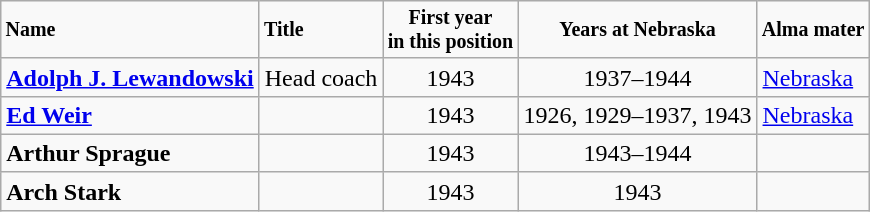<table class="wikitable">
<tr style="font-size:smaller">
<td><strong>Name</strong></td>
<td><strong>Title</strong></td>
<td align="center"><strong>First year<br>in this position</strong></td>
<td align="center"><strong>Years at Nebraska</strong></td>
<td><strong>Alma mater</strong></td>
</tr>
<tr>
<td><strong><a href='#'>Adolph J. Lewandowski</a></strong></td>
<td>Head coach</td>
<td align="center">1943</td>
<td align="center">1937–1944</td>
<td><a href='#'>Nebraska</a></td>
</tr>
<tr>
<td><strong><a href='#'>Ed Weir</a></strong></td>
<td></td>
<td align="center">1943</td>
<td align="center">1926, 1929–1937, 1943</td>
<td><a href='#'>Nebraska</a></td>
</tr>
<tr>
<td><strong>Arthur Sprague</strong></td>
<td></td>
<td align="center">1943</td>
<td align="center">1943–1944</td>
<td></td>
</tr>
<tr>
<td><strong>Arch Stark</strong></td>
<td></td>
<td align="center">1943</td>
<td align="center">1943</td>
<td></td>
</tr>
</table>
